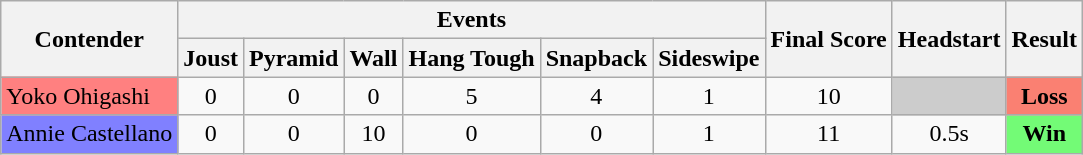<table class="wikitable" style="text-align:center;">
<tr>
<th rowspan=2>Contender</th>
<th colspan=6>Events</th>
<th rowspan=2>Final Score</th>
<th rowspan=2>Headstart</th>
<th rowspan=2>Result</th>
</tr>
<tr>
<th>Joust</th>
<th>Pyramid</th>
<th>Wall</th>
<th>Hang Tough</th>
<th>Snapback</th>
<th>Sideswipe</th>
</tr>
<tr>
<td bgcolor=#ff8080 style="text-align:left;">Yoko Ohigashi</td>
<td>0</td>
<td>0</td>
<td>0</td>
<td>5</td>
<td>4</td>
<td>1</td>
<td>10</td>
<td style="background:#ccc"></td>
<td style="text-align:center; background:salmon;"><strong>Loss</strong></td>
</tr>
<tr>
<td bgcolor=#8080ff style="text-align:left;">Annie Castellano</td>
<td>0</td>
<td>0</td>
<td>10</td>
<td>0</td>
<td>0</td>
<td>1</td>
<td>11</td>
<td>0.5s</td>
<td style="text-align:center; background:#73fb76;"><strong>Win</strong></td>
</tr>
</table>
